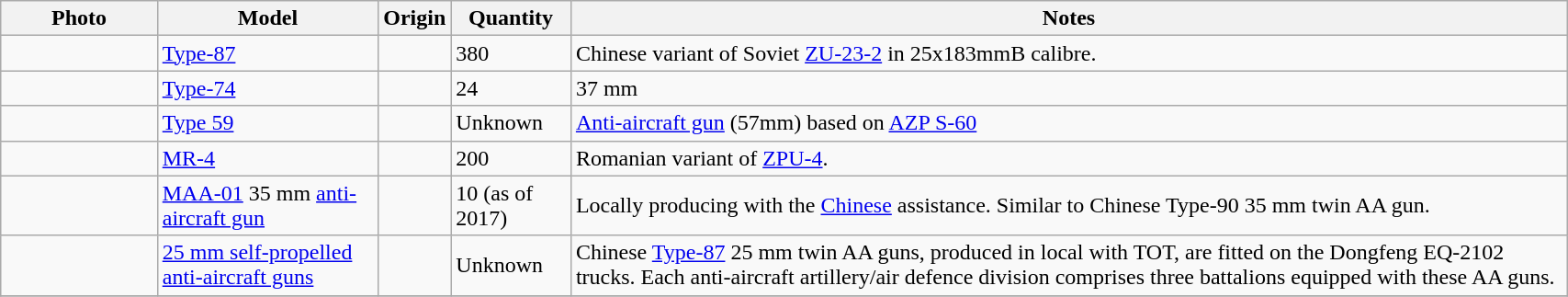<table class="wikitable" style="width:90%;">
<tr>
<th width="10%">Photo</th>
<th>Model</th>
<th>Origin</th>
<th>Quantity</th>
<th>Notes</th>
</tr>
<tr>
<td></td>
<td><a href='#'>Type-87</a></td>
<td></td>
<td>380</td>
<td>Chinese variant of Soviet <a href='#'>ZU-23-2</a> in 25x183mmB calibre.</td>
</tr>
<tr>
<td></td>
<td><a href='#'>Type-74</a></td>
<td></td>
<td>24</td>
<td>37 mm</td>
</tr>
<tr>
<td></td>
<td><a href='#'>Type 59</a></td>
<td></td>
<td>Unknown</td>
<td><a href='#'>Anti-aircraft gun</a> (57mm) based on <a href='#'>AZP S-60</a></td>
</tr>
<tr>
<td></td>
<td><a href='#'>MR-4</a></td>
<td></td>
<td>200</td>
<td>Romanian variant of <a href='#'>ZPU-4</a>.</td>
</tr>
<tr>
<td></td>
<td><a href='#'>MAA-01</a> 35 mm <a href='#'>anti-aircraft gun</a></td>
<td></td>
<td>10 (as of 2017)</td>
<td>Locally producing with the <a href='#'>Chinese</a> assistance. Similar to Chinese Type-90 35 mm twin AA gun.</td>
</tr>
<tr>
<td></td>
<td><a href='#'>25 mm self-propelled anti-aircraft guns</a></td>
<td></td>
<td>Unknown</td>
<td>Chinese <a href='#'>Type-87</a> 25 mm twin AA guns, produced in local with TOT, are fitted on the Dongfeng EQ-2102 trucks. Each anti-aircraft artillery/air defence division comprises three battalions equipped with these AA guns.</td>
</tr>
<tr>
</tr>
</table>
